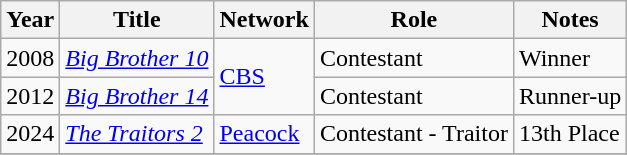<table class="wikitable sortable">
<tr>
<th>Year</th>
<th>Title</th>
<th>Network</th>
<th>Role</th>
<th class="unsortable">Notes</th>
</tr>
<tr>
<td>2008</td>
<td><em><a href='#'>Big Brother 10</a></em></td>
<td rowspan="2"><a href='#'>CBS</a></td>
<td>Contestant</td>
<td>Winner</td>
</tr>
<tr>
<td>2012</td>
<td><em><a href='#'>Big Brother 14</a></em></td>
<td>Contestant</td>
<td>Runner-up</td>
</tr>
<tr>
<td>2024</td>
<td><em><a href='#'>The Traitors 2</a></em></td>
<td><a href='#'>Peacock</a></td>
<td>Contestant - Traitor</td>
<td>13th Place</td>
</tr>
<tr>
</tr>
</table>
